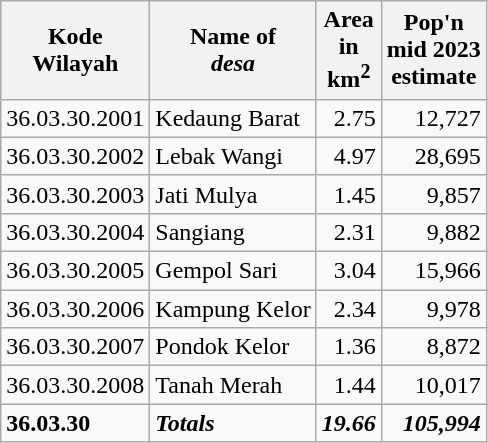<table class="wikitable">
<tr>
<th>Kode <br>Wilayah</th>
<th>Name of <br> <em>desa</em></th>
<th>Area <br>in <br>km<sup>2</sup></th>
<th>Pop'n<br>mid 2023<br>estimate</th>
</tr>
<tr>
<td>36.03.30.2001</td>
<td>Kedaung Barat</td>
<td align="right">2.75</td>
<td align="right">12,727</td>
</tr>
<tr>
<td>36.03.30.2002</td>
<td>Lebak Wangi</td>
<td align="right">4.97</td>
<td align="right">28,695</td>
</tr>
<tr>
<td>36.03.30.2003</td>
<td>Jati Mulya</td>
<td align="right">1.45</td>
<td align="right">9,857</td>
</tr>
<tr>
<td>36.03.30.2004</td>
<td>Sangiang</td>
<td align="right">2.31</td>
<td align="right">9,882</td>
</tr>
<tr>
<td>36.03.30.2005</td>
<td>Gempol Sari</td>
<td align="right">3.04</td>
<td align="right">15,966</td>
</tr>
<tr>
<td>36.03.30.2006</td>
<td>Kampung Kelor</td>
<td align="right">2.34</td>
<td align="right">9,978</td>
</tr>
<tr>
<td>36.03.30.2007</td>
<td>Pondok Kelor</td>
<td align="right">1.36</td>
<td align="right">8,872</td>
</tr>
<tr>
<td>36.03.30.2008</td>
<td>Tanah Merah</td>
<td align="right">1.44</td>
<td align="right">10,017</td>
</tr>
<tr>
<td><strong>36.03.30</strong></td>
<td><strong><em>Totals</em></strong></td>
<td align="right"><strong><em>19.66</em></strong></td>
<td align="right"><strong><em>105,994</em></strong></td>
</tr>
</table>
